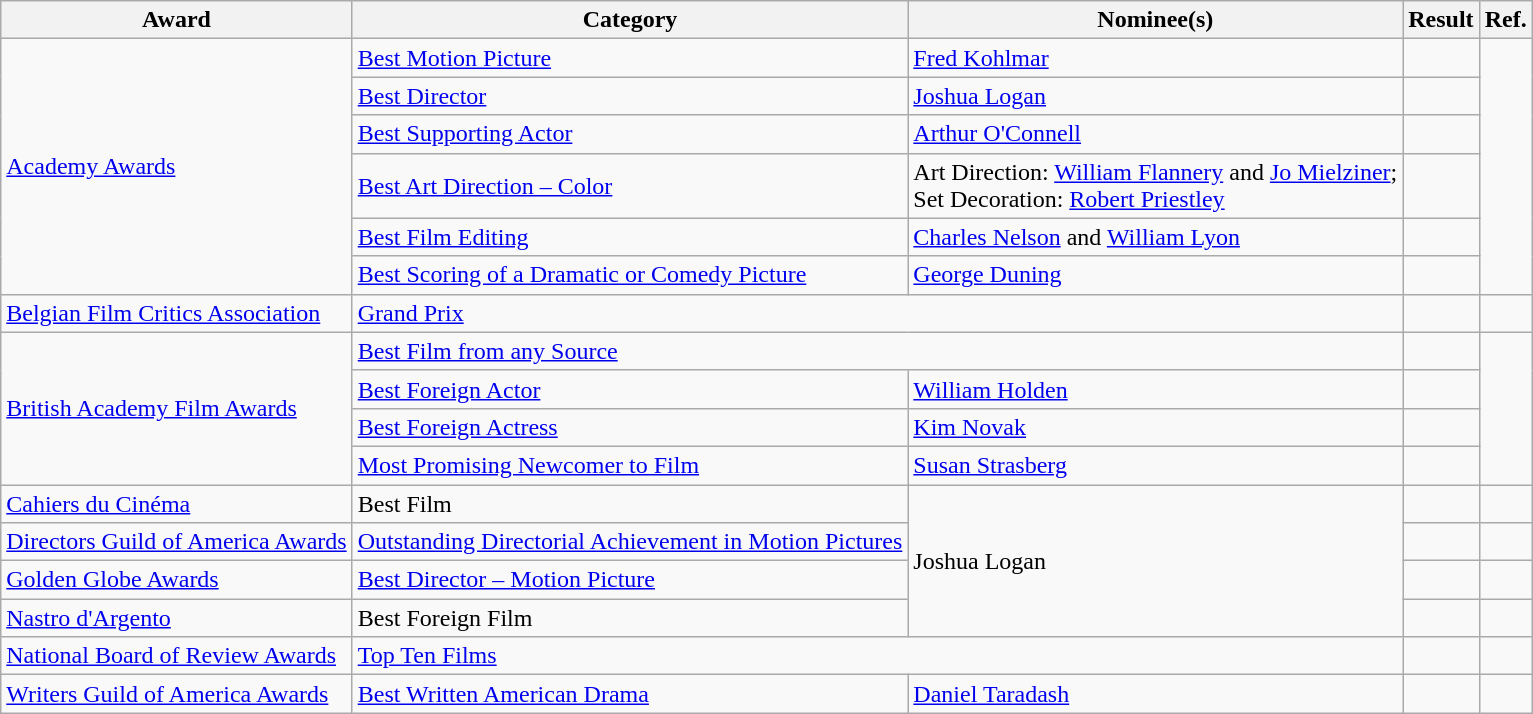<table class="wikitable plainrowheaders">
<tr>
<th>Award</th>
<th>Category</th>
<th>Nominee(s)</th>
<th>Result</th>
<th>Ref.</th>
</tr>
<tr>
<td rowspan="6"><a href='#'>Academy Awards</a></td>
<td><a href='#'>Best Motion Picture</a></td>
<td><a href='#'>Fred Kohlmar</a></td>
<td></td>
<td align="center" rowspan="6"></td>
</tr>
<tr>
<td><a href='#'>Best Director</a></td>
<td><a href='#'>Joshua Logan</a></td>
<td></td>
</tr>
<tr>
<td><a href='#'>Best Supporting Actor</a></td>
<td><a href='#'>Arthur O'Connell</a></td>
<td></td>
</tr>
<tr>
<td><a href='#'>Best Art Direction – Color</a></td>
<td>Art Direction: <a href='#'>William Flannery</a> and <a href='#'>Jo Mielziner</a>; <br> Set Decoration: <a href='#'>Robert Priestley</a></td>
<td></td>
</tr>
<tr>
<td><a href='#'>Best Film Editing</a></td>
<td><a href='#'>Charles Nelson</a> and <a href='#'>William Lyon</a></td>
<td></td>
</tr>
<tr>
<td><a href='#'>Best Scoring of a Dramatic or Comedy Picture</a></td>
<td><a href='#'>George Duning</a></td>
<td></td>
</tr>
<tr>
<td><a href='#'>Belgian Film Critics Association</a></td>
<td colspan="2"><a href='#'>Grand Prix</a></td>
<td></td>
<td align="center"></td>
</tr>
<tr>
<td rowspan="4"><a href='#'>British Academy Film Awards</a></td>
<td colspan="2"><a href='#'>Best Film from any Source</a></td>
<td></td>
<td align="center" rowspan="4"></td>
</tr>
<tr>
<td><a href='#'>Best Foreign Actor</a></td>
<td><a href='#'>William Holden</a></td>
<td></td>
</tr>
<tr>
<td><a href='#'>Best Foreign Actress</a></td>
<td><a href='#'>Kim Novak</a></td>
<td></td>
</tr>
<tr>
<td><a href='#'>Most Promising Newcomer to Film</a></td>
<td><a href='#'>Susan Strasberg</a></td>
<td></td>
</tr>
<tr>
<td><a href='#'>Cahiers du Cinéma</a></td>
<td>Best Film</td>
<td rowspan="4">Joshua Logan</td>
<td></td>
<td align="center"></td>
</tr>
<tr>
<td><a href='#'>Directors Guild of America Awards</a></td>
<td><a href='#'>Outstanding Directorial Achievement in Motion Pictures</a></td>
<td></td>
<td align="center"></td>
</tr>
<tr>
<td><a href='#'>Golden Globe Awards</a></td>
<td><a href='#'>Best Director – Motion Picture</a></td>
<td></td>
<td align="center"></td>
</tr>
<tr>
<td><a href='#'>Nastro d'Argento</a></td>
<td>Best Foreign Film</td>
<td></td>
<td align="center"></td>
</tr>
<tr>
<td><a href='#'>National Board of Review Awards</a></td>
<td colspan="2"><a href='#'>Top Ten Films</a></td>
<td></td>
<td align="center"></td>
</tr>
<tr>
<td><a href='#'>Writers Guild of America Awards</a></td>
<td><a href='#'>Best Written American Drama</a></td>
<td><a href='#'>Daniel Taradash</a></td>
<td></td>
<td align="center"></td>
</tr>
</table>
